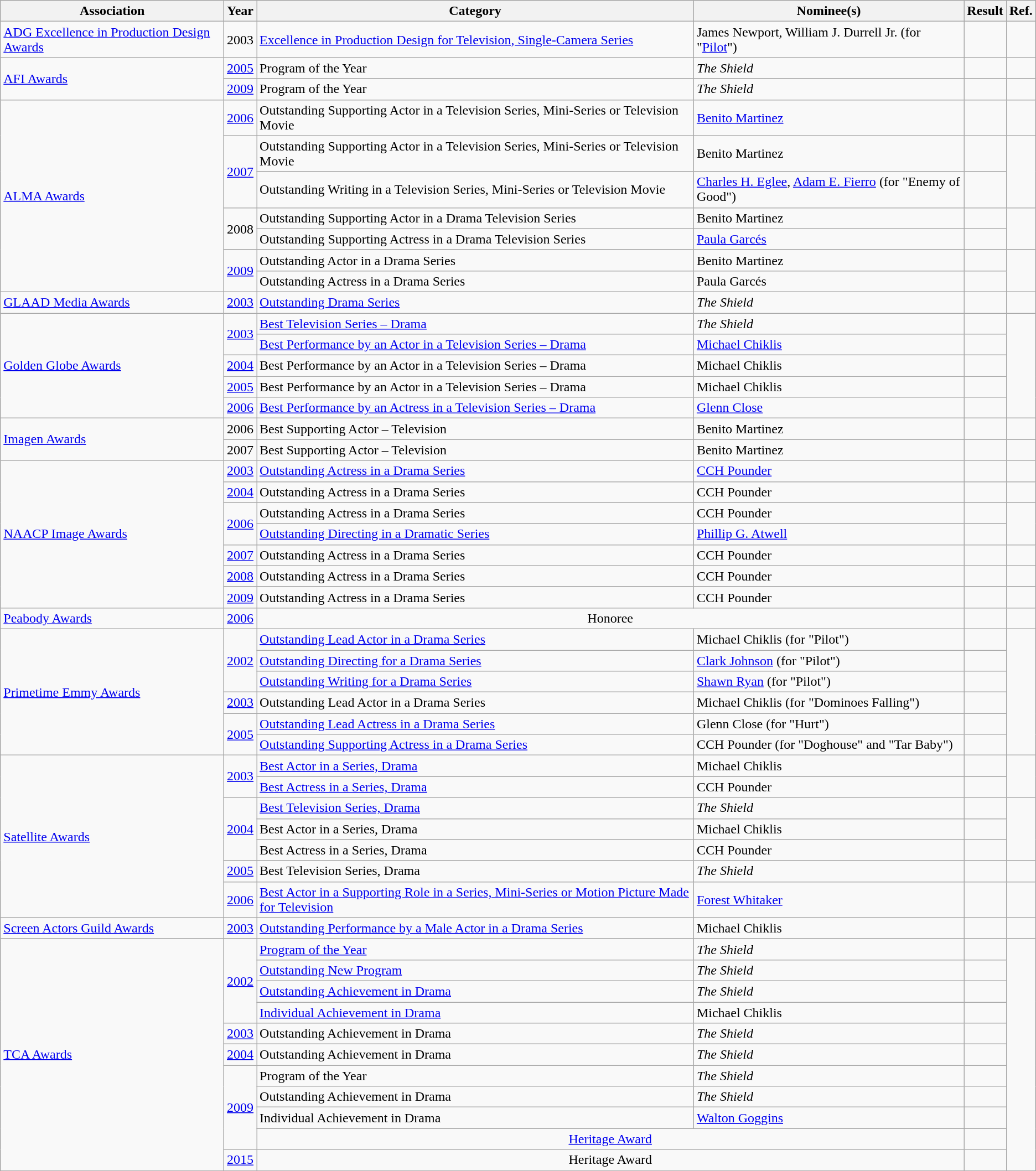<table class="wikitable">
<tr>
<th>Association</th>
<th>Year</th>
<th>Category</th>
<th>Nominee(s)</th>
<th>Result</th>
<th>Ref.</th>
</tr>
<tr>
<td><a href='#'>ADG Excellence in Production Design Awards</a></td>
<td align="center">2003</td>
<td><a href='#'>Excellence in Production Design for Television, Single-Camera Series</a></td>
<td>James Newport, William J. Durrell Jr. (for "<a href='#'>Pilot</a>")</td>
<td></td>
<td align="center"></td>
</tr>
<tr>
<td rowspan="2"><a href='#'>AFI Awards</a></td>
<td align="center"><a href='#'>2005</a></td>
<td>Program of the Year</td>
<td><em>The Shield</em></td>
<td></td>
<td align="center"></td>
</tr>
<tr>
<td align="center"><a href='#'>2009</a></td>
<td>Program of the Year</td>
<td><em>The Shield</em></td>
<td></td>
<td align="center"></td>
</tr>
<tr>
<td rowspan="7"><a href='#'>ALMA Awards</a></td>
<td align="center"><a href='#'>2006</a></td>
<td>Outstanding Supporting Actor in a Television Series, Mini-Series or Television Movie</td>
<td><a href='#'>Benito Martinez</a></td>
<td></td>
<td align="center"></td>
</tr>
<tr>
<td align="center" rowspan="2"><a href='#'>2007</a></td>
<td>Outstanding Supporting Actor in a Television Series, Mini-Series or Television Movie</td>
<td>Benito Martinez</td>
<td></td>
<td align="center" rowspan="2"></td>
</tr>
<tr>
<td>Outstanding Writing in a Television Series, Mini-Series or Television Movie</td>
<td><a href='#'>Charles H. Eglee</a>, <a href='#'>Adam E. Fierro</a> (for "Enemy of Good")</td>
<td></td>
</tr>
<tr>
<td align="center" rowspan="2">2008</td>
<td>Outstanding Supporting Actor in a Drama Television Series</td>
<td>Benito Martinez</td>
<td></td>
<td align="center" rowspan="2"></td>
</tr>
<tr>
<td>Outstanding Supporting Actress in a Drama Television Series</td>
<td><a href='#'>Paula Garcés</a></td>
<td></td>
</tr>
<tr>
<td align="center" rowspan="2"><a href='#'>2009</a></td>
<td>Outstanding Actor in a Drama Series</td>
<td>Benito Martinez</td>
<td></td>
<td align="center" rowspan="2"></td>
</tr>
<tr>
<td>Outstanding Actress in a Drama Series</td>
<td>Paula Garcés</td>
<td></td>
</tr>
<tr>
<td><a href='#'>GLAAD Media Awards</a></td>
<td align="center"><a href='#'>2003</a></td>
<td><a href='#'>Outstanding Drama Series</a></td>
<td><em>The Shield</em></td>
<td></td>
<td align="center"></td>
</tr>
<tr>
<td rowspan="5"><a href='#'>Golden Globe Awards</a></td>
<td align="center" rowspan="2"><a href='#'>2003</a></td>
<td><a href='#'>Best Television Series – Drama</a></td>
<td><em>The Shield</em></td>
<td></td>
<td align="center" rowspan="5"></td>
</tr>
<tr>
<td><a href='#'>Best Performance by an Actor in a Television Series – Drama</a></td>
<td><a href='#'>Michael Chiklis</a></td>
<td></td>
</tr>
<tr>
<td align="center"><a href='#'>2004</a></td>
<td>Best Performance by an Actor in a Television Series – Drama</td>
<td>Michael Chiklis</td>
<td></td>
</tr>
<tr>
<td align="center"><a href='#'>2005</a></td>
<td>Best Performance by an Actor in a Television Series – Drama</td>
<td>Michael Chiklis</td>
<td></td>
</tr>
<tr>
<td align="center"><a href='#'>2006</a></td>
<td><a href='#'>Best Performance by an Actress in a Television Series – Drama</a></td>
<td><a href='#'>Glenn Close</a></td>
<td></td>
</tr>
<tr>
<td rowspan="2"><a href='#'>Imagen Awards</a></td>
<td align="center">2006</td>
<td>Best Supporting Actor – Television</td>
<td>Benito Martinez</td>
<td></td>
<td align="center"></td>
</tr>
<tr>
<td align="center">2007</td>
<td>Best Supporting Actor – Television</td>
<td>Benito Martinez</td>
<td></td>
<td align="center"></td>
</tr>
<tr>
<td rowspan="7"><a href='#'>NAACP Image Awards</a></td>
<td align="center"><a href='#'>2003</a></td>
<td><a href='#'>Outstanding Actress in a Drama Series</a></td>
<td><a href='#'>CCH Pounder</a></td>
<td></td>
<td align="center"></td>
</tr>
<tr>
<td align="center"><a href='#'>2004</a></td>
<td>Outstanding Actress in a Drama Series</td>
<td>CCH Pounder</td>
<td></td>
<td align="center"></td>
</tr>
<tr>
<td align="center" rowspan="2"><a href='#'>2006</a></td>
<td>Outstanding Actress in a Drama Series</td>
<td>CCH Pounder</td>
<td></td>
<td align="center" rowspan="2"></td>
</tr>
<tr>
<td><a href='#'>Outstanding Directing in a Dramatic Series</a></td>
<td><a href='#'>Phillip G. Atwell</a></td>
<td></td>
</tr>
<tr>
<td align="center"><a href='#'>2007</a></td>
<td>Outstanding Actress in a Drama Series</td>
<td>CCH Pounder</td>
<td></td>
<td align="center"></td>
</tr>
<tr>
<td align="center"><a href='#'>2008</a></td>
<td>Outstanding Actress in a Drama Series</td>
<td>CCH Pounder</td>
<td></td>
<td align="center"></td>
</tr>
<tr>
<td align="center"><a href='#'>2009</a></td>
<td>Outstanding Actress in a Drama Series</td>
<td>CCH Pounder</td>
<td></td>
<td align="center"></td>
</tr>
<tr>
<td><a href='#'>Peabody Awards</a></td>
<td align="center"><a href='#'>2006</a></td>
<td align="center" colspan="2">Honoree</td>
<td></td>
<td align="center"></td>
</tr>
<tr>
<td rowspan="6"><a href='#'>Primetime Emmy Awards</a></td>
<td align="center" rowspan="3"><a href='#'>2002</a></td>
<td><a href='#'>Outstanding Lead Actor in a Drama Series</a></td>
<td>Michael Chiklis (for "Pilot")</td>
<td></td>
<td align="center" rowspan="6"></td>
</tr>
<tr>
<td><a href='#'>Outstanding Directing for a Drama Series</a></td>
<td><a href='#'>Clark Johnson</a> (for "Pilot")</td>
<td></td>
</tr>
<tr>
<td><a href='#'>Outstanding Writing for a Drama Series</a></td>
<td><a href='#'>Shawn Ryan</a> (for "Pilot")</td>
<td></td>
</tr>
<tr>
<td align="center"><a href='#'>2003</a></td>
<td>Outstanding Lead Actor in a Drama Series</td>
<td>Michael Chiklis (for "Dominoes Falling")</td>
<td></td>
</tr>
<tr>
<td align="center" rowspan="2"><a href='#'>2005</a></td>
<td><a href='#'>Outstanding Lead Actress in a Drama Series</a></td>
<td>Glenn Close (for "Hurt")</td>
<td></td>
</tr>
<tr>
<td><a href='#'>Outstanding Supporting Actress in a Drama Series</a></td>
<td>CCH Pounder (for "Doghouse" and "Tar Baby")</td>
<td></td>
</tr>
<tr>
<td rowspan="7"><a href='#'>Satellite Awards</a></td>
<td align="center" rowspan="2"><a href='#'>2003</a></td>
<td><a href='#'>Best Actor in a Series, Drama</a></td>
<td>Michael Chiklis</td>
<td></td>
<td align="center" rowspan="2"></td>
</tr>
<tr>
<td><a href='#'>Best Actress in a Series, Drama</a></td>
<td>CCH Pounder</td>
<td></td>
</tr>
<tr>
<td align="center" rowspan="3"><a href='#'>2004</a></td>
<td><a href='#'>Best Television Series, Drama</a></td>
<td><em>The Shield</em></td>
<td></td>
<td align="center" rowspan="3"></td>
</tr>
<tr>
<td>Best Actor in a Series, Drama</td>
<td>Michael Chiklis</td>
<td></td>
</tr>
<tr>
<td>Best Actress in a Series, Drama</td>
<td>CCH Pounder</td>
<td></td>
</tr>
<tr>
<td align="center"><a href='#'>2005</a></td>
<td>Best Television Series, Drama</td>
<td><em>The Shield</em></td>
<td></td>
<td align="center"></td>
</tr>
<tr>
<td align="center"><a href='#'>2006</a></td>
<td><a href='#'>Best Actor in a Supporting Role in a Series, Mini-Series or Motion Picture Made for Television</a></td>
<td><a href='#'>Forest Whitaker</a></td>
<td></td>
<td align="center"></td>
</tr>
<tr>
<td><a href='#'>Screen Actors Guild Awards</a></td>
<td align="center"><a href='#'>2003</a></td>
<td><a href='#'>Outstanding Performance by a Male Actor in a Drama Series</a></td>
<td>Michael Chiklis</td>
<td></td>
<td align="center"></td>
</tr>
<tr>
<td rowspan="11"><a href='#'>TCA Awards</a></td>
<td align="center" rowspan="4"><a href='#'>2002</a></td>
<td><a href='#'>Program of the Year</a></td>
<td><em>The Shield</em></td>
<td></td>
<td align="center" rowspan="11"></td>
</tr>
<tr>
<td><a href='#'>Outstanding New Program</a></td>
<td><em>The Shield</em></td>
<td></td>
</tr>
<tr>
<td><a href='#'>Outstanding Achievement in Drama</a></td>
<td><em>The Shield</em></td>
<td></td>
</tr>
<tr>
<td><a href='#'>Individual Achievement in Drama</a></td>
<td>Michael Chiklis</td>
<td></td>
</tr>
<tr>
<td align="center"><a href='#'>2003</a></td>
<td>Outstanding Achievement in Drama</td>
<td><em>The Shield</em></td>
<td></td>
</tr>
<tr>
<td align="center"><a href='#'>2004</a></td>
<td>Outstanding Achievement in Drama</td>
<td><em>The Shield</em></td>
<td></td>
</tr>
<tr>
<td align="center" rowspan="4"><a href='#'>2009</a></td>
<td>Program of the Year</td>
<td><em>The Shield</em></td>
<td></td>
</tr>
<tr>
<td>Outstanding Achievement in Drama</td>
<td><em>The Shield</em></td>
<td></td>
</tr>
<tr>
<td>Individual Achievement in Drama</td>
<td><a href='#'>Walton Goggins</a></td>
<td></td>
</tr>
<tr>
<td align="center" colspan="2"><a href='#'>Heritage Award</a></td>
<td></td>
</tr>
<tr>
<td align="center"><a href='#'>2015</a></td>
<td align="center" colspan="2">Heritage Award</td>
<td></td>
</tr>
</table>
